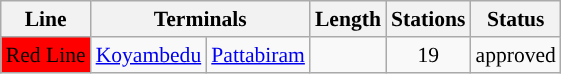<table class="wikitable sortable" style="text-align:left; font-size:90%;">
<tr>
<th>Line</th>
<th colspan="2">Terminals</th>
<th>Length</th>
<th>Stations</th>
<th>Status</th>
</tr>
<tr>
<td style="background:#ff0000;"><span>Red Line</span></td>
<td><a href='#'>Koyambedu</a></td>
<td><a href='#'>Pattabiram</a></td>
<td style="text-align:center;"></td>
<td style="text-align:center;">19</td>
<td> approved</td>
</tr>
</table>
